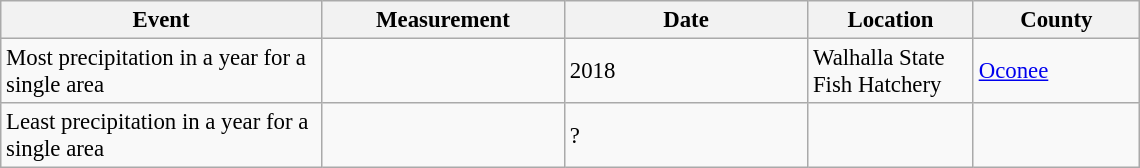<table class="wikitable" style="font-size: 95%;" width=760px |>
<tr>
<th width="200">Event</th>
<th width="150">Measurement</th>
<th width="150">Date</th>
<th width="100">Location</th>
<th width = "100">County</th>
</tr>
<tr>
<td>Most precipitation in a year for a single area</td>
<td></td>
<td>2018 </td>
<td>Walhalla State Fish Hatchery</td>
<td><a href='#'>Oconee</a></td>
</tr>
<tr>
<td>Least precipitation in a year for a single area</td>
<td></td>
<td>?</td>
<td></td>
<td></td>
</tr>
</table>
